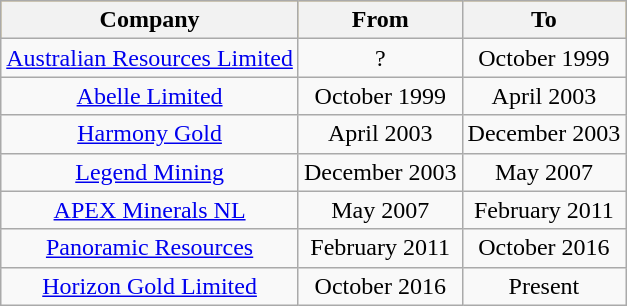<table class="wikitable">
<tr align="center" bgcolor="#DAA520">
<th>Company</th>
<th>From</th>
<th>To</th>
</tr>
<tr align="center">
<td><a href='#'>Australian Resources Limited</a></td>
<td>?</td>
<td>October 1999</td>
</tr>
<tr align="center">
<td><a href='#'>Abelle Limited</a></td>
<td>October 1999</td>
<td>April 2003</td>
</tr>
<tr align="center">
<td><a href='#'>Harmony Gold</a></td>
<td>April 2003</td>
<td>December 2003</td>
</tr>
<tr align="center">
<td><a href='#'>Legend Mining</a></td>
<td>December 2003</td>
<td>May 2007</td>
</tr>
<tr align="center">
<td><a href='#'>APEX Minerals NL</a></td>
<td>May 2007</td>
<td>February 2011</td>
</tr>
<tr align="center">
<td><a href='#'>Panoramic Resources</a></td>
<td>February 2011</td>
<td>October 2016</td>
</tr>
<tr align="center">
<td><a href='#'>Horizon Gold Limited</a></td>
<td>October 2016</td>
<td>Present</td>
</tr>
</table>
